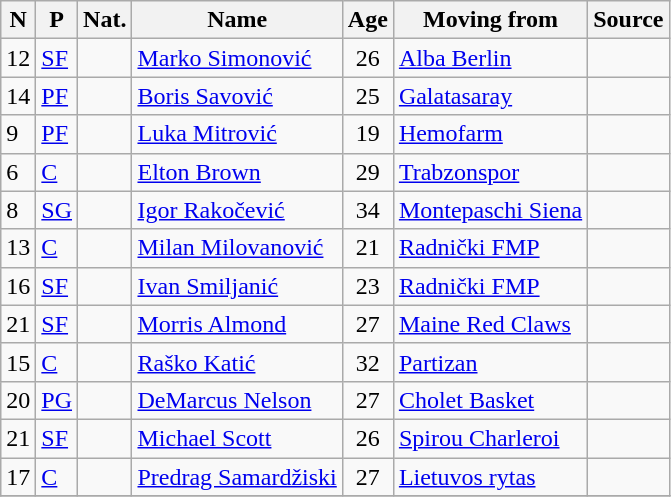<table class="wikitable">
<tr>
<th>N</th>
<th>P</th>
<th>Nat.</th>
<th>Name</th>
<th>Age</th>
<th>Moving from</th>
<th>Source</th>
</tr>
<tr>
<td>12</td>
<td><a href='#'>SF</a></td>
<td></td>
<td><a href='#'>Marko Simonović</a></td>
<td align=center>26</td>
<td> <a href='#'>Alba Berlin</a></td>
<td align=center></td>
</tr>
<tr>
<td>14</td>
<td><a href='#'>PF</a></td>
<td></td>
<td><a href='#'>Boris Savović</a></td>
<td align=center>25</td>
<td> <a href='#'>Galatasaray</a></td>
<td align=center></td>
</tr>
<tr>
<td>9</td>
<td><a href='#'>PF</a></td>
<td></td>
<td><a href='#'>Luka Mitrović</a></td>
<td align=center>19</td>
<td> <a href='#'>Hemofarm</a></td>
<td align=center></td>
</tr>
<tr>
<td>6</td>
<td><a href='#'>C</a></td>
<td></td>
<td><a href='#'>Elton Brown</a></td>
<td align=center>29</td>
<td> <a href='#'>Trabzonspor</a></td>
<td align=center></td>
</tr>
<tr>
<td>8</td>
<td><a href='#'>SG</a></td>
<td></td>
<td><a href='#'>Igor Rakočević</a></td>
<td align=center>34</td>
<td> <a href='#'>Montepaschi Siena</a></td>
<td align=center></td>
</tr>
<tr>
<td>13</td>
<td><a href='#'>C</a></td>
<td></td>
<td><a href='#'>Milan Milovanović</a></td>
<td align=center>21</td>
<td> <a href='#'>Radnički FMP</a></td>
<td align=center></td>
</tr>
<tr>
<td>16</td>
<td><a href='#'>SF</a></td>
<td></td>
<td><a href='#'>Ivan Smiljanić</a></td>
<td align=center>23</td>
<td> <a href='#'>Radnički FMP</a></td>
<td align=center></td>
</tr>
<tr>
<td>21</td>
<td><a href='#'>SF</a></td>
<td></td>
<td><a href='#'>Morris Almond</a></td>
<td align=center>27</td>
<td> <a href='#'>Maine Red Claws</a></td>
<td align=center></td>
</tr>
<tr>
<td>15</td>
<td><a href='#'>C</a></td>
<td></td>
<td><a href='#'>Raško Katić</a></td>
<td align=center>32</td>
<td> <a href='#'>Partizan</a></td>
<td align=center></td>
</tr>
<tr>
<td>20</td>
<td><a href='#'>PG</a></td>
<td></td>
<td><a href='#'>DeMarcus Nelson</a></td>
<td align=center>27</td>
<td> <a href='#'>Cholet Basket</a></td>
<td align=center></td>
</tr>
<tr>
<td>21</td>
<td><a href='#'>SF</a></td>
<td></td>
<td><a href='#'>Michael Scott</a></td>
<td align=center>26</td>
<td> <a href='#'>Spirou Charleroi</a></td>
<td align=center></td>
</tr>
<tr>
<td>17</td>
<td><a href='#'>C</a></td>
<td></td>
<td><a href='#'>Predrag Samardžiski</a></td>
<td align=center>27</td>
<td> <a href='#'>Lietuvos rytas</a></td>
<td align=center></td>
</tr>
<tr>
</tr>
</table>
